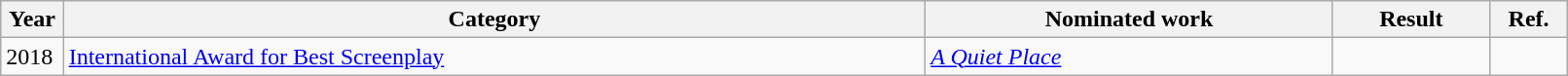<table class="wikitable" style="width:85%;">
<tr>
<th style="width:4%;">Year</th>
<th style="width:55%;">Category</th>
<th style="width:26%;">Nominated work</th>
<th style="width:10%;">Result</th>
<th width=5%>Ref.</th>
</tr>
<tr>
<td>2018</td>
<td><a href='#'>International Award for Best Screenplay</a></td>
<td><em><a href='#'>A Quiet Place</a></em></td>
<td></td>
<td align="center"></td>
</tr>
</table>
